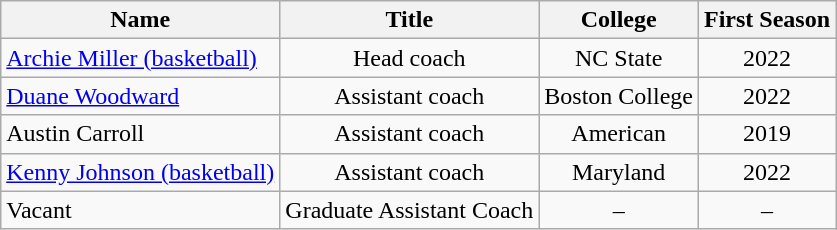<table class="wikitable">
<tr>
<th>Name</th>
<th>Title</th>
<th>College</th>
<th>First Season</th>
</tr>
<tr>
<td><a href='#'>Archie Miller (basketball)</a></td>
<td style="text-align:center">Head coach</td>
<td style="text-align:center">NC State</td>
<td style="text-align:center">2022</td>
</tr>
<tr>
<td><a href='#'>Duane Woodward</a></td>
<td style="text-align:center">Assistant coach</td>
<td style="text-align:center">Boston College</td>
<td style="text-align:center">2022</td>
</tr>
<tr>
<td>Austin Carroll</td>
<td style="text-align:center">Assistant coach</td>
<td style="text-align:center">American</td>
<td style="text-align:center">2019</td>
</tr>
<tr>
<td><a href='#'>Kenny Johnson (basketball)</a></td>
<td style="text-align:center">Assistant coach</td>
<td style="text-align:center">Maryland</td>
<td style="text-align:center">2022</td>
</tr>
<tr>
<td>Vacant</td>
<td style="text-align:center">Graduate Assistant Coach</td>
<td style="text-align:center">–</td>
<td style="text-align:center">–</td>
</tr>
</table>
